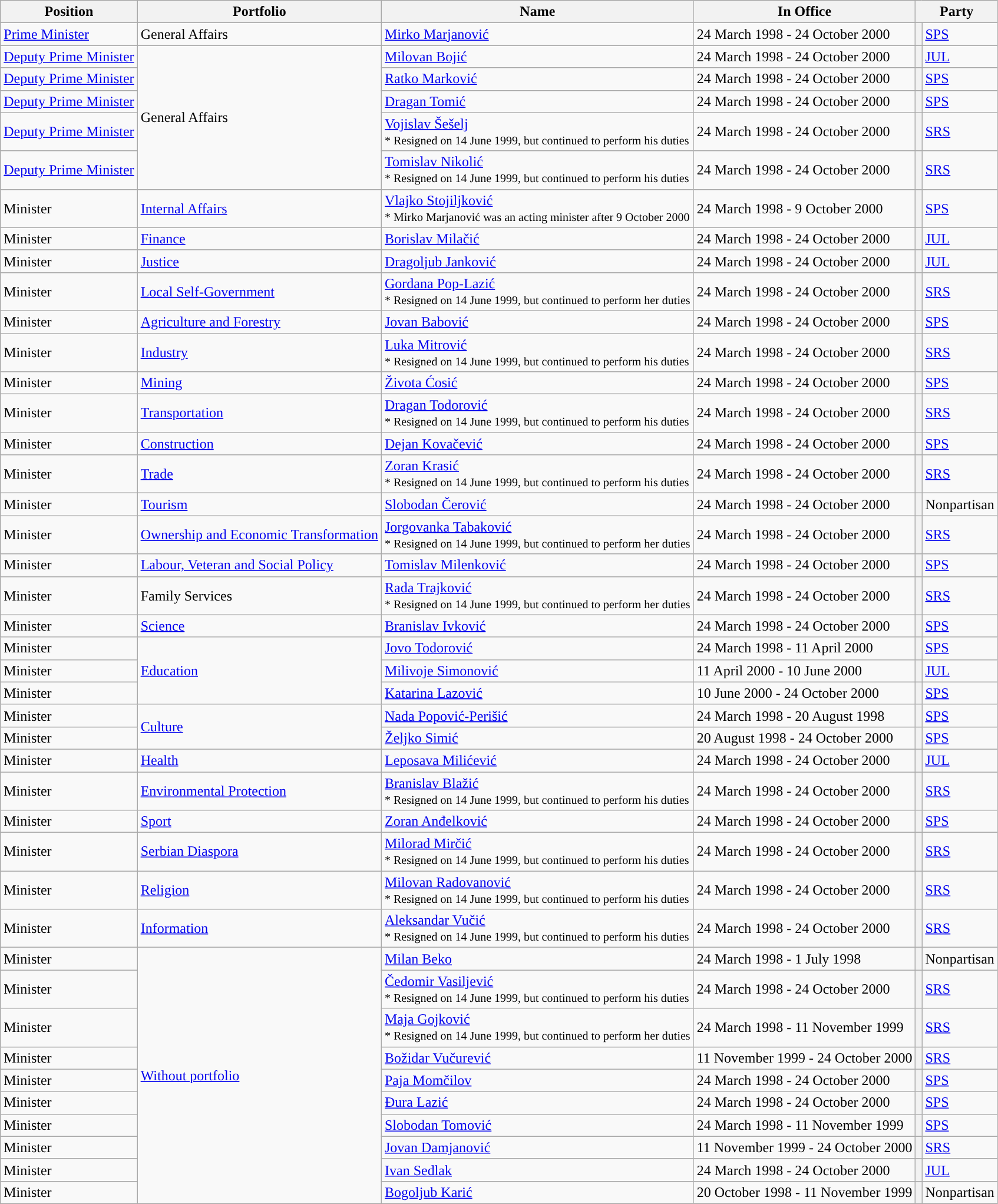<table class="wikitable">
<tr>
<th colspan="1" bgcolor="#EEEEEE">Position</th>
<th colspan="1" bgcolor="#EEEEEE">Portfolio</th>
<th colspan="1" bgcolor="#EEEEEE">Name</th>
<th colspan="1" bgcolor="#EEEEEE">In Office</th>
<th colspan="2" bgcolor="#EEEEEE">Party</th>
</tr>
<tr>
<td><a href='#'>Prime Minister</a></td>
<td>General Affairs</td>
<td><a href='#'>Mirko Marjanović</a></td>
<td>24 March 1998 - 24 October 2000</td>
<th style="background:"></th>
<td><a href='#'>SPS</a></td>
</tr>
<tr>
<td><a href='#'>Deputy Prime Minister</a></td>
<td rowspan="5">General Affairs</td>
<td><a href='#'>Milovan Bojić</a></td>
<td>24 March 1998 - 24 October 2000</td>
<th style="background:"></th>
<td><a href='#'>JUL</a></td>
</tr>
<tr>
<td><a href='#'>Deputy Prime Minister</a></td>
<td><a href='#'>Ratko Marković</a></td>
<td>24 March 1998 - 24 October 2000</td>
<th style="background:"></th>
<td><a href='#'>SPS</a></td>
</tr>
<tr>
<td><a href='#'>Deputy Prime Minister</a></td>
<td><a href='#'>Dragan Tomić</a></td>
<td>24 March 1998 - 24 October 2000</td>
<th style="background:"></th>
<td><a href='#'>SPS</a></td>
</tr>
<tr>
<td><a href='#'>Deputy Prime Minister</a></td>
<td><a href='#'>Vojislav Šešelj</a><small><br>* Resigned on 14 June 1999, but continued to perform his duties</small></td>
<td>24 March 1998 - 24 October 2000</td>
<th style="background:"></th>
<td><a href='#'>SRS</a></td>
</tr>
<tr>
<td><a href='#'>Deputy Prime Minister</a></td>
<td><a href='#'>Tomislav Nikolić</a><small><br>* Resigned on 14 June 1999, but continued to perform his duties</small></td>
<td>24 March 1998 - 24 October 2000</td>
<th style="background:"></th>
<td><a href='#'>SRS</a></td>
</tr>
<tr>
<td>Minister</td>
<td><a href='#'>Internal Affairs</a></td>
<td><a href='#'>Vlajko Stojiljković</a><small><br>* Mirko Marjanović was an acting minister after 9 October 2000</small></td>
<td>24 March 1998 - 9 October 2000</td>
<th style="background:"></th>
<td><a href='#'>SPS</a></td>
</tr>
<tr>
<td>Minister</td>
<td><a href='#'>Finance</a></td>
<td><a href='#'>Borislav Milačić</a></td>
<td>24 March 1998 - 24 October 2000</td>
<th style="background:"></th>
<td><a href='#'>JUL</a></td>
</tr>
<tr>
<td>Minister</td>
<td><a href='#'>Justice</a></td>
<td><a href='#'>Dragoljub Janković</a></td>
<td>24 March 1998 - 24 October 2000</td>
<th style="background:"></th>
<td><a href='#'>JUL</a></td>
</tr>
<tr>
<td>Minister</td>
<td><a href='#'>Local Self-Government</a></td>
<td><a href='#'>Gordana Pop-Lazić</a><small><br>* Resigned on 14 June 1999, but continued to perform her duties</small></td>
<td>24 March 1998 - 24 October 2000</td>
<th style="background:"></th>
<td><a href='#'>SRS</a></td>
</tr>
<tr>
<td>Minister</td>
<td><a href='#'>Agriculture and Forestry</a></td>
<td><a href='#'>Jovan Babović</a></td>
<td>24 March 1998 - 24 October 2000</td>
<th style="background:"></th>
<td><a href='#'>SPS</a></td>
</tr>
<tr>
<td>Minister</td>
<td><a href='#'>Industry</a></td>
<td><a href='#'>Luka Mitrović</a><small><br>* Resigned on 14 June 1999, but continued to perform his duties</small></td>
<td>24 March 1998 - 24 October 2000</td>
<th style="background:"></th>
<td><a href='#'>SRS</a></td>
</tr>
<tr>
<td>Minister</td>
<td><a href='#'>Mining</a></td>
<td><a href='#'>Života Ćosić</a></td>
<td>24 March 1998 - 24 October 2000</td>
<th style="background:"></th>
<td><a href='#'>SPS</a></td>
</tr>
<tr>
<td>Minister</td>
<td><a href='#'>Transportation</a></td>
<td><a href='#'>Dragan Todorović</a><small><br>* Resigned on 14 June 1999, but continued to perform his duties</small></td>
<td>24 March 1998 - 24 October 2000</td>
<th style="background:"></th>
<td><a href='#'>SRS</a></td>
</tr>
<tr>
<td>Minister</td>
<td><a href='#'>Construction</a></td>
<td><a href='#'>Dejan Kovačević</a></td>
<td>24 March 1998 - 24 October 2000</td>
<th style="background:"></th>
<td><a href='#'>SPS</a></td>
</tr>
<tr>
<td>Minister</td>
<td><a href='#'>Trade</a></td>
<td><a href='#'>Zoran Krasić</a><small><br>* Resigned on 14 June 1999, but continued to perform his duties</small></td>
<td>24 March 1998 - 24 October 2000</td>
<th style="background:"></th>
<td><a href='#'>SRS</a></td>
</tr>
<tr>
<td>Minister</td>
<td><a href='#'>Tourism</a></td>
<td><a href='#'>Slobodan Čerović</a></td>
<td>24 March 1998 - 24 October 2000</td>
<th style="background:"></th>
<td>Nonpartisan</td>
</tr>
<tr>
<td>Minister</td>
<td><a href='#'>Ownership and Economic Transformation</a></td>
<td><a href='#'>Jorgovanka Tabaković</a><small><br>* Resigned on 14 June 1999, but continued to perform her duties</small></td>
<td>24 March 1998 - 24 October 2000</td>
<th style="background:"></th>
<td><a href='#'>SRS</a></td>
</tr>
<tr>
<td>Minister</td>
<td><a href='#'>Labour, Veteran and Social Policy</a></td>
<td><a href='#'>Tomislav Milenković</a></td>
<td>24 March 1998 - 24 October 2000</td>
<th style="background:"></th>
<td><a href='#'>SPS</a></td>
</tr>
<tr>
<td>Minister</td>
<td>Family Services</td>
<td><a href='#'>Rada Trajković</a><small><br>* Resigned on 14 June 1999, but continued to perform her duties</small></td>
<td>24 March 1998 - 24 October 2000</td>
<th style="background:"></th>
<td><a href='#'>SRS</a></td>
</tr>
<tr>
<td>Minister</td>
<td><a href='#'>Science</a></td>
<td><a href='#'>Branislav Ivković</a></td>
<td>24 March 1998 - 24 October 2000</td>
<th style="background:"></th>
<td><a href='#'>SPS</a></td>
</tr>
<tr>
<td>Minister</td>
<td rowspan="3"><a href='#'>Education</a></td>
<td><a href='#'>Jovo Todorović</a></td>
<td>24 March 1998 - 11 April 2000</td>
<th style="background:"></th>
<td><a href='#'>SPS</a></td>
</tr>
<tr>
<td>Minister</td>
<td><a href='#'>Milivoje Simonović</a></td>
<td>11 April 2000 - 10 June 2000</td>
<th style="background:"></th>
<td><a href='#'>JUL</a></td>
</tr>
<tr>
<td>Minister</td>
<td><a href='#'>Katarina Lazović</a></td>
<td>10 June 2000 - 24 October 2000</td>
<th style="background:"></th>
<td><a href='#'>SPS</a></td>
</tr>
<tr>
<td>Minister</td>
<td rowspan="2"><a href='#'>Culture</a></td>
<td><a href='#'>Nada Popović-Perišić</a></td>
<td>24 March 1998 - 20 August 1998</td>
<th style="background:"></th>
<td><a href='#'>SPS</a></td>
</tr>
<tr>
<td>Minister</td>
<td><a href='#'>Željko Simić</a></td>
<td>20 August 1998 - 24 October 2000</td>
<th style="background:"></th>
<td><a href='#'>SPS</a></td>
</tr>
<tr>
<td>Minister</td>
<td><a href='#'>Health</a></td>
<td><a href='#'>Leposava Milićević</a></td>
<td>24 March 1998 - 24 October 2000</td>
<th style="background:"></th>
<td><a href='#'>JUL</a></td>
</tr>
<tr>
<td>Minister</td>
<td><a href='#'>Environmental Protection</a></td>
<td><a href='#'>Branislav Blažić</a><small><br>* Resigned on 14 June 1999, but continued to perform his duties</small></td>
<td>24 March 1998 - 24 October 2000</td>
<th style="background:"></th>
<td><a href='#'>SRS</a></td>
</tr>
<tr>
<td>Minister</td>
<td><a href='#'>Sport</a></td>
<td><a href='#'>Zoran Anđelković</a></td>
<td>24 March 1998 - 24 October 2000</td>
<th style="background:"></th>
<td><a href='#'>SPS</a></td>
</tr>
<tr>
<td>Minister</td>
<td><a href='#'>Serbian Diaspora</a></td>
<td><a href='#'>Milorad Mirčić</a><small><br>* Resigned on 14 June 1999, but continued to perform his duties</small></td>
<td>24 March 1998 - 24 October 2000</td>
<th style="background:"></th>
<td><a href='#'>SRS</a></td>
</tr>
<tr>
<td>Minister</td>
<td><a href='#'>Religion</a></td>
<td><a href='#'>Milovan Radovanović</a><small><br>* Resigned on 14 June 1999, but continued to perform his duties</small></td>
<td>24 March 1998 - 24 October 2000</td>
<th style="background:"></th>
<td><a href='#'>SRS</a></td>
</tr>
<tr>
<td>Minister</td>
<td><a href='#'>Information</a></td>
<td><a href='#'>Aleksandar Vučić</a><small><br>* Resigned on 14 June 1999, but continued to perform his duties</small></td>
<td>24 March 1998 - 24 October 2000</td>
<th style="background:"></th>
<td><a href='#'>SRS</a></td>
</tr>
<tr>
<td>Minister</td>
<td rowspan="10"><a href='#'>Without portfolio</a></td>
<td><a href='#'>Milan Beko</a></td>
<td>24 March 1998 - 1 July 1998</td>
<th style="background:"></th>
<td>Nonpartisan</td>
</tr>
<tr>
<td>Minister</td>
<td><a href='#'>Čedomir Vasiljević</a><small><br>* Resigned on 14 June 1999, but continued to perform his duties</small></td>
<td>24 March 1998 - 24 October 2000</td>
<th style="background:"></th>
<td><a href='#'>SRS</a></td>
</tr>
<tr>
<td>Minister</td>
<td><a href='#'>Maja Gojković</a><small><br>* Resigned on 14 June 1999, but continued to perform her duties</small></td>
<td>24 March 1998 - 11 November 1999</td>
<th style="background:"></th>
<td><a href='#'>SRS</a></td>
</tr>
<tr>
<td>Minister</td>
<td><a href='#'>Božidar Vučurević</a></td>
<td>11 November 1999 - 24 October 2000</td>
<th style="background:"></th>
<td><a href='#'>SRS</a></td>
</tr>
<tr>
<td>Minister</td>
<td><a href='#'>Paja Momčilov</a></td>
<td>24 March 1998 - 24 October 2000</td>
<th style="background:"></th>
<td><a href='#'>SPS</a></td>
</tr>
<tr>
<td>Minister</td>
<td><a href='#'>Đura Lazić</a></td>
<td>24 March 1998 - 24 October 2000</td>
<th style="background:"></th>
<td><a href='#'>SPS</a></td>
</tr>
<tr>
<td>Minister</td>
<td><a href='#'>Slobodan Tomović</a></td>
<td>24 March 1998 - 11 November 1999</td>
<th style="background:"></th>
<td><a href='#'>SPS</a></td>
</tr>
<tr>
<td>Minister</td>
<td><a href='#'>Jovan Damjanović</a></td>
<td>11 November 1999 - 24 October 2000</td>
<th style="background:"></th>
<td><a href='#'>SRS</a></td>
</tr>
<tr>
<td>Minister</td>
<td><a href='#'>Ivan Sedlak</a></td>
<td>24 March 1998 - 24 October 2000</td>
<th style="background:"></th>
<td><a href='#'>JUL</a></td>
</tr>
<tr>
<td>Minister</td>
<td><a href='#'>Bogoljub Karić</a></td>
<td>20 October 1998 - 11 November 1999</td>
<th style="background:"></th>
<td>Nonpartisan</td>
</tr>
</table>
